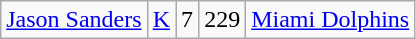<table class="wikitable">
<tr align="center" bgcolor="">
<td><a href='#'>Jason Sanders</a></td>
<td><a href='#'>K</a></td>
<td>7</td>
<td>229</td>
<td><a href='#'>Miami Dolphins</a></td>
</tr>
</table>
